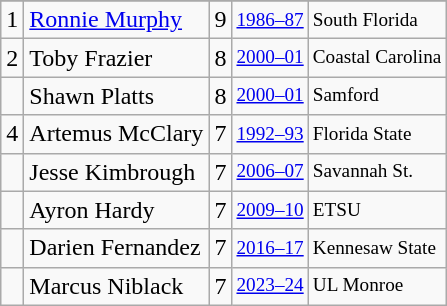<table class="wikitable">
<tr>
</tr>
<tr>
<td>1</td>
<td><a href='#'>Ronnie Murphy</a></td>
<td>9</td>
<td style="font-size:80%;"><a href='#'>1986–87</a></td>
<td style="font-size:80%;">South Florida</td>
</tr>
<tr>
<td>2</td>
<td>Toby Frazier</td>
<td>8</td>
<td style="font-size:80%;"><a href='#'>2000–01</a></td>
<td style="font-size:80%;">Coastal Carolina</td>
</tr>
<tr>
<td></td>
<td>Shawn Platts</td>
<td>8</td>
<td style="font-size:80%;"><a href='#'>2000–01</a></td>
<td style="font-size:80%;">Samford</td>
</tr>
<tr>
<td>4</td>
<td>Artemus McClary</td>
<td>7</td>
<td style="font-size:80%;"><a href='#'>1992–93</a></td>
<td style="font-size:80%;">Florida State</td>
</tr>
<tr>
<td></td>
<td>Jesse Kimbrough</td>
<td>7</td>
<td style="font-size:80%;"><a href='#'>2006–07</a></td>
<td style="font-size:80%;">Savannah St.</td>
</tr>
<tr>
<td></td>
<td>Ayron Hardy</td>
<td>7</td>
<td style="font-size:80%;"><a href='#'>2009–10</a></td>
<td style="font-size:80%;">ETSU</td>
</tr>
<tr>
<td></td>
<td>Darien Fernandez</td>
<td>7</td>
<td style="font-size:80%;"><a href='#'>2016–17</a></td>
<td style="font-size:80%;">Kennesaw State</td>
</tr>
<tr>
<td></td>
<td>Marcus Niblack</td>
<td>7</td>
<td style="font-size:80%;"><a href='#'>2023–24</a></td>
<td style="font-size:80%;">UL Monroe</td>
</tr>
</table>
